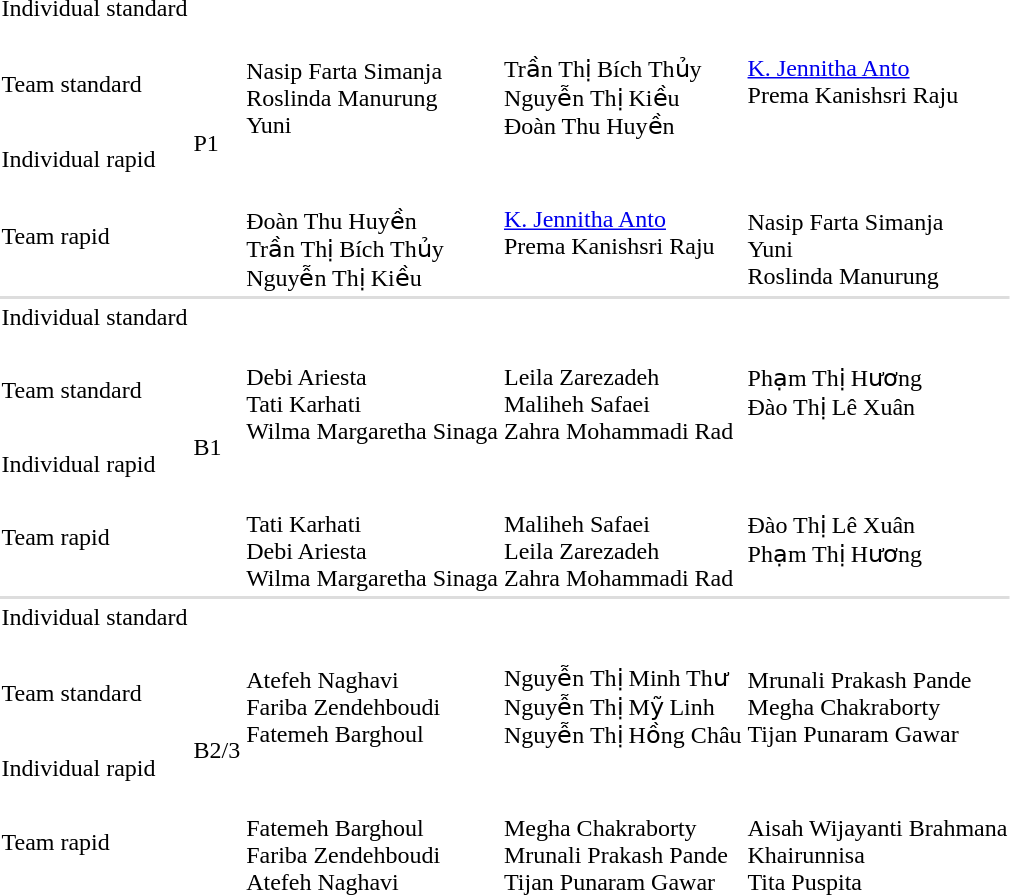<table>
<tr>
<td>Individual standard</td>
<td rowspan=4>P1</td>
<td></td>
<td></td>
<td></td>
</tr>
<tr>
<td>Team standard</td>
<td><br>Nasip Farta Simanja<br>Roslinda Manurung<br>Yuni</td>
<td><br>Trần Thị Bích Thủy<br>Nguyễn Thị Kiều<br>Đoàn Thu Huyền</td>
<td valign=top><br><a href='#'>K. Jennitha Anto</a><br>Prema Kanishsri Raju</td>
</tr>
<tr>
<td>Individual rapid</td>
<td></td>
<td></td>
<td></td>
</tr>
<tr>
<td>Team rapid</td>
<td><br>Đoàn Thu Huyền<br>Trần Thị Bích Thủy<br>Nguyễn Thị Kiều</td>
<td valign=top><br><a href='#'>K. Jennitha Anto</a><br>Prema Kanishsri Raju</td>
<td><br>Nasip Farta Simanja<br>Yuni<br>Roslinda Manurung</td>
</tr>
<tr bgcolor=#dddddd>
<td colspan=5></td>
</tr>
<tr>
<td>Individual standard</td>
<td rowspan=4>B1</td>
<td></td>
<td></td>
<td></td>
</tr>
<tr>
<td>Team standard</td>
<td><br>Debi Ariesta<br>Tati Karhati<br>Wilma Margaretha Sinaga</td>
<td><br>Leila Zarezadeh<br>Maliheh Safaei<br>Zahra Mohammadi Rad</td>
<td valign=top><br>Phạm Thị Hương<br>Đào Thị Lê Xuân</td>
</tr>
<tr>
<td>Individual rapid</td>
<td></td>
<td></td>
<td></td>
</tr>
<tr>
<td>Team rapid</td>
<td><br>Tati Karhati<br>Debi Ariesta<br>Wilma Margaretha Sinaga</td>
<td><br>Maliheh Safaei<br>Leila Zarezadeh<br>Zahra Mohammadi Rad</td>
<td valign=top><br>Đào Thị Lê Xuân<br>Phạm Thị Hương</td>
</tr>
<tr bgcolor=#dddddd>
<td colspan=5></td>
</tr>
<tr>
<td>Individual standard</td>
<td rowspan=4>B2/3</td>
<td></td>
<td></td>
<td></td>
</tr>
<tr>
<td>Team standard</td>
<td><br>Atefeh Naghavi<br>Fariba Zendehboudi<br>Fatemeh Barghoul</td>
<td><br>Nguyễn Thị Minh Thư<br>Nguyễn Thị Mỹ Linh<br>Nguyễn Thị Hồng Châu</td>
<td><br>Mrunali Prakash Pande<br>Megha Chakraborty<br>Tijan Punaram Gawar</td>
</tr>
<tr>
<td>Individual rapid</td>
<td></td>
<td></td>
<td></td>
</tr>
<tr>
<td>Team rapid</td>
<td><br>Fatemeh Barghoul<br>Fariba Zendehboudi<br>Atefeh Naghavi</td>
<td><br>Megha Chakraborty<br>Mrunali Prakash Pande<br>Tijan Punaram Gawar</td>
<td><br>Aisah Wijayanti Brahmana<br>Khairunnisa<br>Tita Puspita</td>
</tr>
</table>
